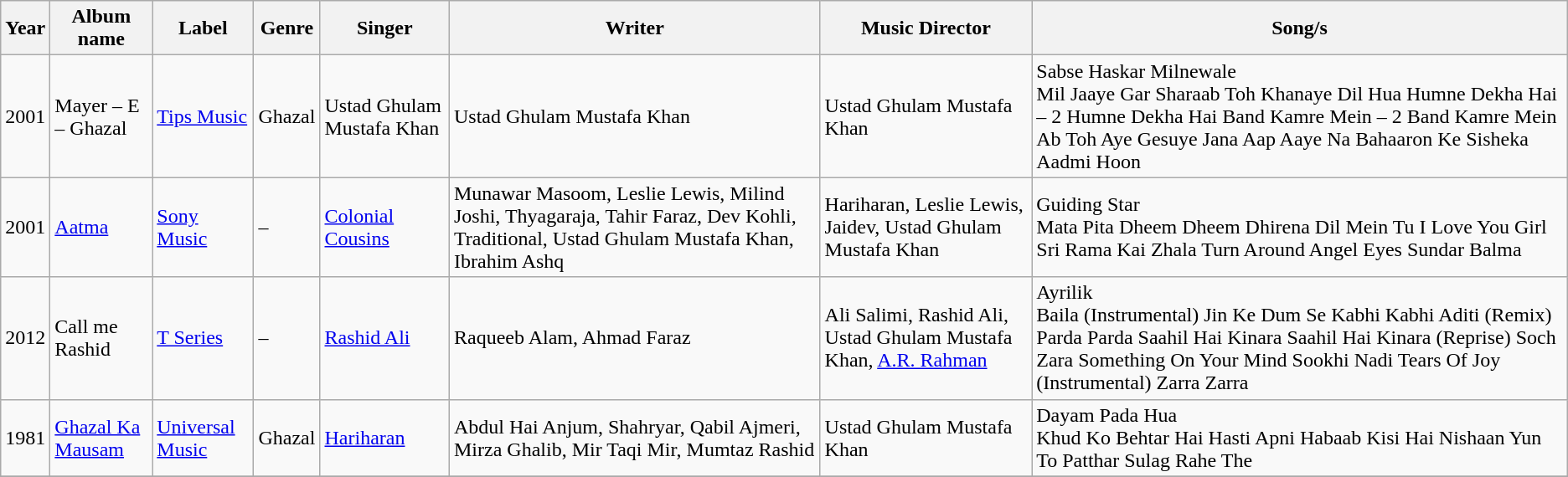<table class="wikitable sortable">
<tr>
<th>Year</th>
<th>Album name</th>
<th>Label</th>
<th>Genre</th>
<th>Singer</th>
<th>Writer</th>
<th>Music Director</th>
<th>Song/s</th>
</tr>
<tr>
<td>2001</td>
<td>Mayer – E – Ghazal</td>
<td><a href='#'>Tips Music</a></td>
<td>Ghazal</td>
<td>Ustad Ghulam Mustafa Khan</td>
<td>Ustad Ghulam Mustafa Khan</td>
<td>Ustad Ghulam Mustafa Khan</td>
<td>Sabse Haskar Milnewale<br>Mil Jaaye Gar Sharaab Toh
Khanaye Dil Hua
Humne Dekha Hai – 2
Humne Dekha Hai
Band Kamre Mein – 2
Band Kamre Mein
Ab Toh Aye Gesuye Jana
Aap Aaye Na Bahaaron Ke
Sisheka Aadmi Hoon</td>
</tr>
<tr>
<td>2001</td>
<td><a href='#'>Aatma</a></td>
<td><a href='#'>Sony Music</a></td>
<td>–</td>
<td><a href='#'>Colonial Cousins</a></td>
<td>Munawar Masoom, Leslie Lewis, Milind Joshi, Thyagaraja, Tahir Faraz, Dev Kohli, Traditional, Ustad Ghulam Mustafa Khan, Ibrahim Ashq</td>
<td>Hariharan, Leslie Lewis, Jaidev, Ustad Ghulam Mustafa Khan</td>
<td>Guiding Star<br>Mata Pita
Dheem Dheem Dhirena
Dil Mein Tu 
I Love You Girl
Sri Rama
Kai Zhala
Turn Around Angel Eyes 
Sundar Balma</td>
</tr>
<tr>
<td>2012</td>
<td>Call me Rashid</td>
<td><a href='#'>T Series</a></td>
<td>–</td>
<td><a href='#'>Rashid Ali</a></td>
<td>Raqueeb Alam, Ahmad Faraz</td>
<td>Ali Salimi, Rashid Ali, Ustad Ghulam Mustafa Khan, <a href='#'>A.R. Rahman</a></td>
<td>Ayrilik<br>Baila (Instrumental)
Jin Ke Dum Se
Kabhi Kabhi Aditi (Remix)
Parda Parda
Saahil Hai Kinara 
Saahil Hai Kinara (Reprise)
Soch Zara
Something On Your Mind 
Sookhi Nadi 
Tears Of Joy (Instrumental) 
Zarra Zarra</td>
</tr>
<tr>
<td>1981</td>
<td><a href='#'>Ghazal Ka Mausam</a></td>
<td><a href='#'>Universal Music</a></td>
<td>Ghazal</td>
<td><a href='#'>Hariharan</a></td>
<td>Abdul Hai Anjum, Shahryar, Qabil Ajmeri, Mirza Ghalib, Mir Taqi Mir, Mumtaz Rashid</td>
<td>Ustad Ghulam Mustafa Khan</td>
<td>Dayam Pada Hua<br>Khud Ko Behtar Hai
Hasti Apni Habaab Kisi Hai
Nishaan Yun To
Patthar Sulag Rahe The</td>
</tr>
<tr>
</tr>
</table>
